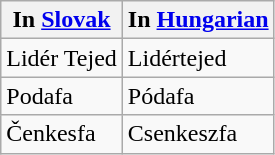<table class="wikitable collapsible sortable">
<tr>
<th>In <a href='#'>Slovak</a></th>
<th>In <a href='#'>Hungarian</a></th>
</tr>
<tr>
<td>Lidér Tejed</td>
<td>Lidértejed</td>
</tr>
<tr>
<td>Podafa</td>
<td>Pódafa</td>
</tr>
<tr>
<td>Čenkesfa</td>
<td>Csenkeszfa</td>
</tr>
</table>
